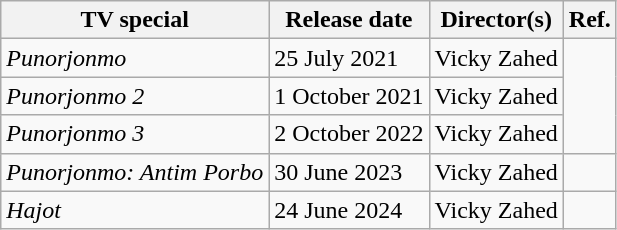<table class="wikitable">
<tr>
<th>TV special</th>
<th>Release date</th>
<th>Director(s)</th>
<th>Ref.</th>
</tr>
<tr>
<td><em>Punorjonmo</em></td>
<td>25 July 2021</td>
<td>Vicky Zahed</td>
<td rowspan="3"></td>
</tr>
<tr>
<td><em>Punorjonmo 2</em></td>
<td>1 October 2021</td>
<td>Vicky Zahed</td>
</tr>
<tr>
<td><em>Punorjonmo 3</em></td>
<td>2 October 2022</td>
<td>Vicky Zahed</td>
</tr>
<tr>
<td><em>Punorjonmo: Antim Porbo</em></td>
<td>30 June 2023</td>
<td>Vicky Zahed</td>
<td></td>
</tr>
<tr>
<td><em>Hajot</em></td>
<td>24 June 2024</td>
<td>Vicky Zahed</td>
</tr>
</table>
